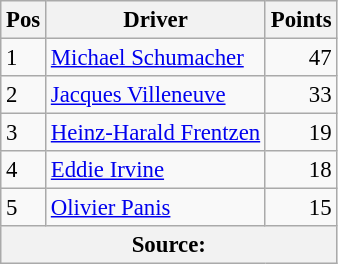<table class="wikitable" style="font-size: 95%;">
<tr>
<th>Pos</th>
<th>Driver</th>
<th>Points</th>
</tr>
<tr>
<td>1</td>
<td> <a href='#'>Michael Schumacher</a></td>
<td align="right">47</td>
</tr>
<tr>
<td>2</td>
<td> <a href='#'>Jacques Villeneuve</a></td>
<td align="right">33</td>
</tr>
<tr>
<td>3</td>
<td> <a href='#'>Heinz-Harald Frentzen</a></td>
<td align="right">19</td>
</tr>
<tr>
<td>4</td>
<td> <a href='#'>Eddie Irvine</a></td>
<td align="right">18</td>
</tr>
<tr>
<td>5</td>
<td> <a href='#'>Olivier Panis</a></td>
<td align="right">15</td>
</tr>
<tr>
<th colspan=4>Source:</th>
</tr>
</table>
